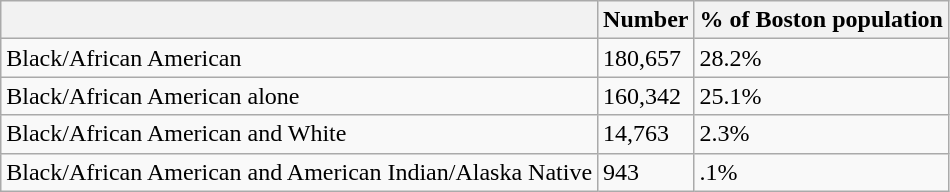<table class="wikitable">
<tr>
<th></th>
<th>Number</th>
<th>% of Boston population</th>
</tr>
<tr>
<td>Black/African American</td>
<td>180,657</td>
<td>28.2%</td>
</tr>
<tr>
<td>Black/African American alone</td>
<td>160,342</td>
<td>25.1%</td>
</tr>
<tr>
<td>Black/African American and White</td>
<td>14,763</td>
<td>2.3%</td>
</tr>
<tr>
<td>Black/African American and American Indian/Alaska Native</td>
<td>943</td>
<td>.1%</td>
</tr>
</table>
